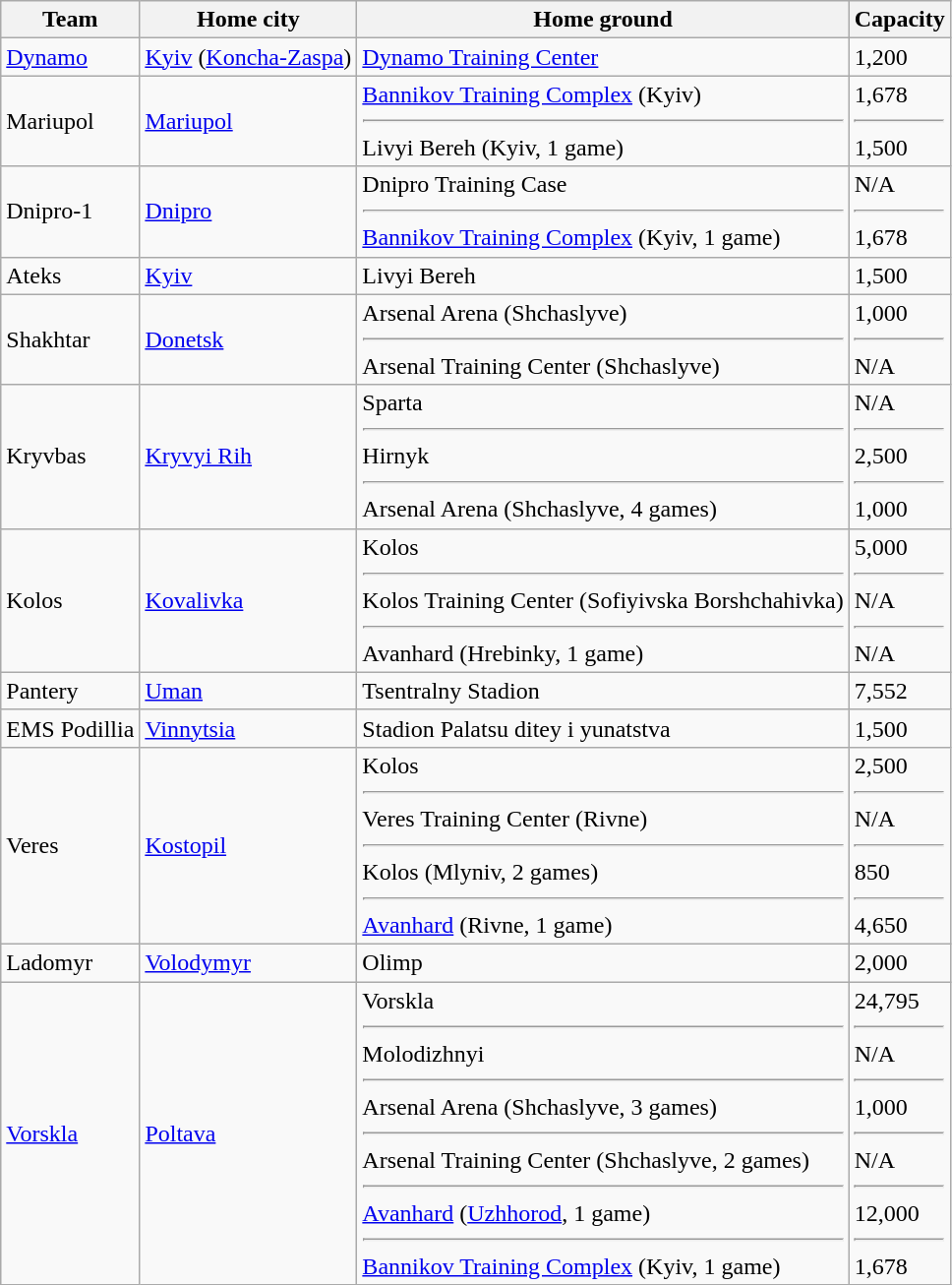<table class="wikitable sortable">
<tr>
<th>Team</th>
<th>Home city</th>
<th>Home ground</th>
<th>Capacity</th>
</tr>
<tr>
<td data-sort-value="Dynamo"><a href='#'>Dynamo</a></td>
<td><a href='#'>Kyiv</a> (<a href='#'>Koncha-Zaspa</a>)</td>
<td><a href='#'>Dynamo Training Center</a></td>
<td>1,200</td>
</tr>
<tr>
<td data-sort-value="Mariupol">Mariupol</td>
<td><a href='#'>Mariupol</a></td>
<td><a href='#'>Bannikov Training Complex</a> (Kyiv)<hr>Livyi Bereh (Kyiv, 1 game)</td>
<td>1,678<hr>1,500</td>
</tr>
<tr>
<td data-sort-value="Dnipro-1">Dnipro-1</td>
<td><a href='#'>Dnipro</a></td>
<td>Dnipro Training Case<hr><a href='#'>Bannikov Training Complex</a> (Kyiv, 1 game)</td>
<td>N/A<hr>1,678</td>
</tr>
<tr>
<td data-sort-value="Ateks">Ateks</td>
<td><a href='#'>Kyiv</a></td>
<td>Livyi Bereh</td>
<td>1,500</td>
</tr>
<tr>
<td data-sort-value="Shakhtar">Shakhtar</td>
<td><a href='#'>Donetsk</a></td>
<td>Arsenal Arena (Shchaslyve)<hr>Arsenal Training Center (Shchaslyve)</td>
<td>1,000<hr>N/A</td>
</tr>
<tr>
<td data-sort-value="Kryvbas">Kryvbas</td>
<td><a href='#'>Kryvyi Rih</a></td>
<td>Sparta<hr>Hirnyk<hr>Arsenal Arena (Shchaslyve, 4 games)</td>
<td>N/A<hr>2,500<hr>1,000</td>
</tr>
<tr>
<td data-sort-value="Kolos">Kolos</td>
<td><a href='#'>Kovalivka</a></td>
<td>Kolos<hr>Kolos Training Center (Sofiyivska Borshchahivka)<hr>Avanhard (Hrebinky, 1 game)</td>
<td>5,000<hr>N/A<hr>N/A</td>
</tr>
<tr>
<td data-sort-value="Pantery">Pantery</td>
<td><a href='#'>Uman</a></td>
<td>Tsentralny Stadion</td>
<td>7,552</td>
</tr>
<tr>
<td data-sort-value="Podillia">EMS Podillia</td>
<td><a href='#'>Vinnytsia</a></td>
<td>Stadion Palatsu ditey i yunatstva</td>
<td>1,500</td>
</tr>
<tr>
<td data-sort-value="Veres">Veres</td>
<td><a href='#'>Kostopil</a></td>
<td>Kolos<hr>Veres Training Center (Rivne)<hr>Kolos (Mlyniv, 2 games)<hr><a href='#'>Avanhard</a> (Rivne, 1 game)</td>
<td>2,500<hr>N/A<hr>850<hr>4,650</td>
</tr>
<tr>
<td data-sort-value="Ladomyr">Ladomyr</td>
<td><a href='#'>Volodymyr</a></td>
<td>Olimp</td>
<td>2,000</td>
</tr>
<tr>
<td data-sort-value="Vorskla"><a href='#'>Vorskla</a></td>
<td><a href='#'>Poltava</a></td>
<td>Vorskla<hr>Molodizhnyi<hr>Arsenal Arena (Shchaslyve, 3 games)<hr>Arsenal Training Center (Shchaslyve, 2 games)<hr><a href='#'>Avanhard</a> (<a href='#'>Uzhhorod</a>, 1 game)<hr><a href='#'>Bannikov Training Complex</a> (Kyiv, 1 game)</td>
<td>24,795<hr>N/A<hr>1,000<hr>N/A<hr>12,000<hr>1,678</td>
</tr>
</table>
